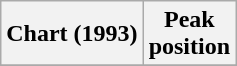<table class="wikitable">
<tr>
<th align="left">Chart (1993)</th>
<th align="left">Peak<br>position</th>
</tr>
<tr>
</tr>
</table>
